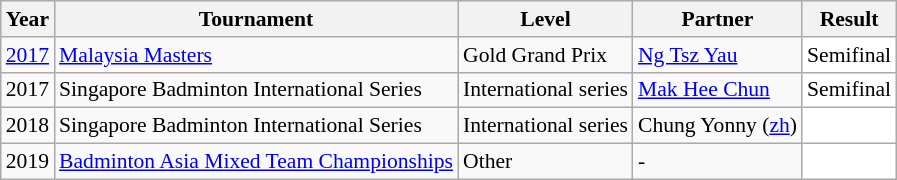<table class="sortable wikitable" style="font-size: 90%;">
<tr>
<th>Year</th>
<th>Tournament</th>
<th>Level</th>
<th>Partner</th>
<th>Result</th>
</tr>
<tr>
<td align="center"><a href='#'>2017</a></td>
<td align="left"><a href='#'>Malaysia Masters</a></td>
<td align="left">Gold Grand Prix</td>
<td align="left"><a href='#'>Ng Tsz Yau</a></td>
<td style="text-align:left; background:white">Semifinal</td>
</tr>
<tr>
<td align="center">2017</td>
<td align="left">Singapore Badminton International Series</td>
<td align="left">International series</td>
<td align="left"><a href='#'>Mak Hee Chun</a></td>
<td style="text-align:left; background:white">Semifinal</td>
</tr>
<tr>
<td align="center">2018</td>
<td align="left">Singapore Badminton International Series</td>
<td align="left">International series</td>
<td align="left">Chung Yonny (<a href='#'>zh</a>)</td>
<td style="text-align:left; background:white"></td>
</tr>
<tr>
<td align="center">2019</td>
<td align="left"><a href='#'>Badminton Asia Mixed Team Championships</a></td>
<td align="left">Other</td>
<td align="left">-</td>
<td style="text-align:left; background:white"></td>
</tr>
</table>
